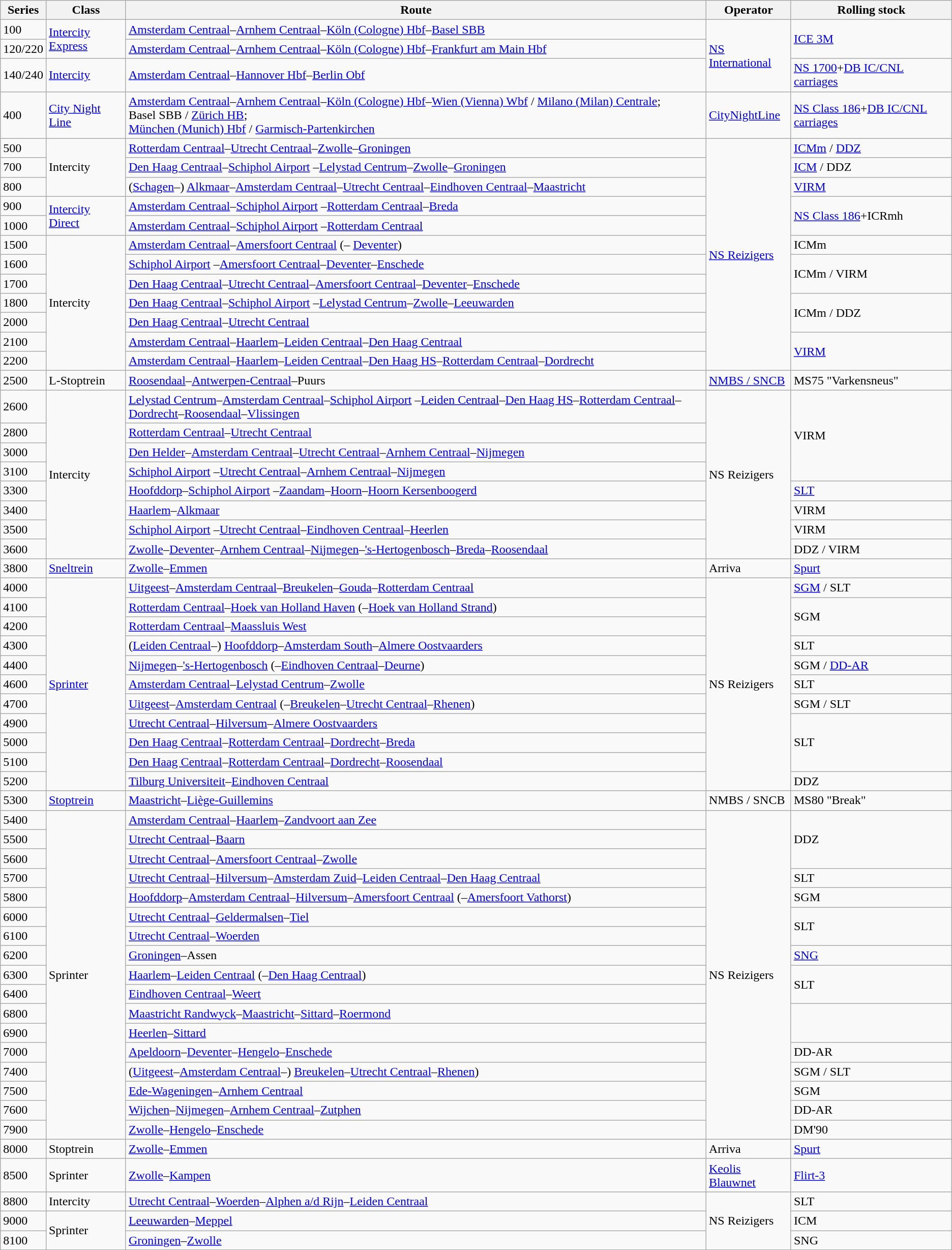<table class="wikitable sortable">
<tr>
<th>Series</th>
<th>Class</th>
<th>Route</th>
<th>Operator</th>
<th>Rolling stock</th>
</tr>
<tr>
<td>100</td>
<td rowspan="2"><a href='#'>Intercity Express</a></td>
<td><a href='#'>Amsterdam Centraal</a>–<a href='#'>Arnhem Centraal</a>–<a href='#'>Köln (Cologne) Hbf</a>–<a href='#'>Basel SBB</a></td>
<td rowspan="3"><a href='#'>NS International</a></td>
<td rowspan="2"><a href='#'>ICE 3M</a></td>
</tr>
<tr>
<td>120/220</td>
<td><a href='#'>Amsterdam Centraal</a>–<a href='#'>Arnhem Centraal</a>–<a href='#'>Köln (Cologne) Hbf</a>–<a href='#'>Frankfurt am Main Hbf</a></td>
</tr>
<tr>
<td>140/240</td>
<td><a href='#'>Intercity</a></td>
<td><a href='#'>Amsterdam Centraal</a>–<a href='#'>Hannover Hbf</a>–<a href='#'>Berlin Obf</a></td>
<td><a href='#'>NS 1700</a>+<a href='#'>DB IC/CNL carriages</a></td>
</tr>
<tr>
<td>400</td>
<td><a href='#'>City Night Line</a></td>
<td><a href='#'>Amsterdam Centraal</a>–<a href='#'>Arnhem Centraal</a>–<a href='#'>Köln (Cologne) Hbf</a>–<a href='#'>Wien (Vienna) Wbf</a> / <a href='#'>Milano (Milan) Centrale</a>;<br>Basel SBB / <a href='#'>Zürich HB</a>;<br><a href='#'>München (Munich) Hbf</a> / <a href='#'>Garmisch-Partenkirchen</a></td>
<td><a href='#'>CityNightLine</a></td>
<td><a href='#'>NS Class 186</a>+<a href='#'>DB IC/CNL carriages</a></td>
</tr>
<tr>
<td>500</td>
<td rowspan="3">Intercity</td>
<td><a href='#'>Rotterdam Centraal</a>–<a href='#'>Utrecht Centraal</a>–<a href='#'>Zwolle</a>–<a href='#'>Groningen</a></td>
<td rowspan="12"><a href='#'>NS Reizigers</a></td>
<td><a href='#'>ICMm</a> / <a href='#'>DDZ</a></td>
</tr>
<tr>
<td>700</td>
<td><a href='#'>Den Haag Centraal</a>–<a href='#'>Schiphol Airport</a> –<a href='#'>Lelystad Centrum</a>–<a href='#'>Zwolle</a>–<a href='#'>Groningen</a></td>
<td><a href='#'>ICM</a> / DDZ</td>
</tr>
<tr>
<td>800</td>
<td>(<a href='#'>Schagen</a>–) <a href='#'>Alkmaar</a>–<a href='#'>Amsterdam Centraal</a>–<a href='#'>Utrecht Centraal</a>–<a href='#'>Eindhoven Centraal</a>–<a href='#'>Maastricht</a></td>
<td><a href='#'>VIRM</a></td>
</tr>
<tr>
<td>900</td>
<td rowspan="2"><a href='#'>Intercity Direct</a></td>
<td><a href='#'>Amsterdam Centraal</a>–<a href='#'>Schiphol Airport</a> –<a href='#'>Rotterdam Centraal</a>–<a href='#'>Breda</a></td>
<td rowspan="2"><a href='#'>NS Class 186</a>+ICRmh</td>
</tr>
<tr>
<td>1000</td>
<td><a href='#'>Amsterdam Centraal</a>–<a href='#'>Schiphol Airport</a> –<a href='#'>Rotterdam Centraal</a></td>
</tr>
<tr>
<td>1500</td>
<td rowspan="7">Intercity</td>
<td><a href='#'>Amsterdam Centraal</a>–<a href='#'>Amersfoort Centraal</a> (– <a href='#'>Deventer</a>)</td>
<td>ICMm</td>
</tr>
<tr>
<td>1600</td>
<td><a href='#'>Schiphol Airport</a> –<a href='#'>Amersfoort Centraal</a>–<a href='#'>Deventer</a>–<a href='#'>Enschede</a></td>
<td rowspan="2">ICMm / VIRM</td>
</tr>
<tr>
<td>1700</td>
<td><a href='#'>Den Haag Centraal</a>–<a href='#'>Utrecht Centraal</a>–<a href='#'>Amersfoort Centraal</a>–<a href='#'>Deventer</a>–<a href='#'>Enschede</a></td>
</tr>
<tr>
<td>1800</td>
<td><a href='#'>Den Haag Centraal</a>–<a href='#'>Schiphol Airport</a> –<a href='#'>Lelystad Centrum</a>–<a href='#'>Zwolle</a>–<a href='#'>Leeuwarden</a></td>
<td rowspan="2">ICMm / DDZ</td>
</tr>
<tr>
<td>2000</td>
<td><a href='#'>Den Haag Centraal</a>–<a href='#'>Utrecht Centraal</a></td>
</tr>
<tr>
<td>2100</td>
<td><a href='#'>Amsterdam Centraal</a>–<a href='#'>Haarlem</a>–<a href='#'>Leiden Centraal</a>–<a href='#'>Den Haag Centraal</a></td>
<td rowspan="2"><a href='#'>VIRM</a></td>
</tr>
<tr>
<td>2200</td>
<td><a href='#'>Amsterdam Centraal</a>–<a href='#'>Haarlem</a>–<a href='#'>Leiden Centraal</a>–<a href='#'>Den Haag HS</a>–<a href='#'>Rotterdam Centraal</a>–<a href='#'>Dordrecht</a></td>
</tr>
<tr>
<td>2500</td>
<td>L-Stoptrein</td>
<td><a href='#'>Roosendaal</a>–<a href='#'>Antwerpen-Centraal</a>–Puurs</td>
<td><a href='#'>NMBS / SNCB</a></td>
<td>MS75 "Varkensneus"</td>
</tr>
<tr>
<td>2600</td>
<td rowspan="8">Intercity</td>
<td><a href='#'>Lelystad Centrum</a>–<a href='#'>Amsterdam Centraal</a>–<a href='#'>Schiphol Airport</a> –<a href='#'>Leiden Centraal</a>–<a href='#'>Den Haag HS</a>–<a href='#'>Rotterdam Centraal</a>–<a href='#'>Dordrecht</a>–<a href='#'>Roosendaal</a>–<a href='#'>Vlissingen</a></td>
<td rowspan="8">NS Reizigers</td>
<td rowspan="4">VIRM</td>
</tr>
<tr>
<td>2800</td>
<td><a href='#'>Rotterdam Centraal</a>–<a href='#'>Utrecht Centraal</a></td>
</tr>
<tr>
<td>3000</td>
<td><a href='#'>Den Helder</a>–<a href='#'>Amsterdam Centraal</a>–<a href='#'>Utrecht Centraal</a>–<a href='#'>Arnhem Centraal</a>–<a href='#'>Nijmegen</a></td>
</tr>
<tr>
<td>3100</td>
<td><a href='#'>Schiphol Airport</a> –<a href='#'>Utrecht Centraal</a>–<a href='#'>Arnhem Centraal</a>–<a href='#'>Nijmegen</a></td>
</tr>
<tr>
<td>3300</td>
<td><a href='#'>Hoofddorp</a>–<a href='#'>Schiphol Airport</a> –<a href='#'>Zaandam</a>–<a href='#'>Hoorn</a>–<a href='#'>Hoorn Kersenboogerd</a></td>
<td><a href='#'>SLT</a></td>
</tr>
<tr>
<td>3400</td>
<td><a href='#'>Haarlem</a>–<a href='#'>Alkmaar</a></td>
<td>VIRM</td>
</tr>
<tr>
<td>3500</td>
<td><a href='#'>Schiphol Airport</a> –<a href='#'>Utrecht Centraal</a>–<a href='#'>Eindhoven Centraal</a>–<a href='#'>Heerlen</a></td>
<td>VIRM</td>
</tr>
<tr>
<td>3600</td>
<td><a href='#'>Zwolle</a>–<a href='#'>Deventer</a>–<a href='#'>Arnhem Centraal</a>–<a href='#'>Nijmegen</a>–<a href='#'>'s-Hertogenbosch</a>–<a href='#'>Breda</a>–<a href='#'>Roosendaal</a></td>
<td>DDZ / VIRM</td>
</tr>
<tr>
<td>3800</td>
<td><a href='#'>Sneltrein</a></td>
<td><a href='#'>Zwolle</a>–<a href='#'>Emmen</a></td>
<td>Arriva</td>
<td><a href='#'>Spurt</a></td>
</tr>
<tr>
<td>4000</td>
<td rowspan="11"><a href='#'>Sprinter</a></td>
<td><a href='#'>Uitgeest</a>–<a href='#'>Amsterdam Centraal</a>–<a href='#'>Breukelen</a>–<a href='#'>Gouda</a>–<a href='#'>Rotterdam Centraal</a></td>
<td rowspan="11">NS Reizigers</td>
<td><a href='#'>SGM</a> / SLT</td>
</tr>
<tr>
<td>4100</td>
<td><a href='#'>Rotterdam Centraal</a>–<a href='#'>Hoek van Holland Haven</a> (–<a href='#'>Hoek van Holland Strand</a>)</td>
<td rowspan="2">SGM</td>
</tr>
<tr>
<td>4200</td>
<td><a href='#'>Rotterdam Centraal</a>–<a href='#'>Maassluis West</a></td>
</tr>
<tr>
<td>4300</td>
<td>(<a href='#'>Leiden Centraal</a>–) <a href='#'>Hoofddorp</a>–<a href='#'>Amsterdam South</a>–<a href='#'>Almere Oostvaarders</a></td>
<td>SLT</td>
</tr>
<tr>
<td>4400</td>
<td><a href='#'>Nijmegen</a>–<a href='#'>'s-Hertogenbosch</a> (–<a href='#'>Eindhoven Centraal</a>–<a href='#'>Deurne</a>)</td>
<td>SGM / <a href='#'>DD-AR</a></td>
</tr>
<tr>
<td>4600</td>
<td><a href='#'>Amsterdam Centraal</a>–<a href='#'>Lelystad Centrum</a>–<a href='#'>Zwolle</a></td>
<td>SLT</td>
</tr>
<tr>
<td>4700</td>
<td><a href='#'>Uitgeest</a>–<a href='#'>Amsterdam Centraal</a> (–<a href='#'>Breukelen</a>–<a href='#'>Utrecht Centraal</a>–<a href='#'>Rhenen</a>)</td>
<td>SGM / SLT</td>
</tr>
<tr>
<td>4900</td>
<td><a href='#'>Utrecht Centraal</a>–<a href='#'>Hilversum</a>–<a href='#'>Almere Oostvaarders</a></td>
<td rowspan="3">SLT</td>
</tr>
<tr>
<td>5000</td>
<td><a href='#'>Den Haag Centraal</a>–<a href='#'>Rotterdam Centraal</a>–<a href='#'>Dordrecht</a>–<a href='#'>Breda</a></td>
</tr>
<tr>
<td>5100</td>
<td><a href='#'>Den Haag Centraal</a>–<a href='#'>Rotterdam Centraal</a>–<a href='#'>Dordrecht</a>–<a href='#'>Roosendaal</a></td>
</tr>
<tr>
<td>5200</td>
<td><a href='#'>Tilburg Universiteit</a>–<a href='#'>Eindhoven Centraal</a></td>
<td>DDZ</td>
</tr>
<tr>
<td>5300</td>
<td><a href='#'>Stoptrein</a></td>
<td><a href='#'>Maastricht</a>–<a href='#'>Liège-Guillemins</a></td>
<td>NMBS / SNCB</td>
<td>MS80 "Break"</td>
</tr>
<tr>
<td>5400</td>
<td rowspan="17">Sprinter</td>
<td><a href='#'>Amsterdam Centraal</a>–<a href='#'>Haarlem</a>–<a href='#'>Zandvoort aan Zee</a></td>
<td rowspan="17">NS Reizigers</td>
<td rowspan="3">DDZ</td>
</tr>
<tr>
<td>5500</td>
<td><a href='#'>Utrecht Centraal</a>–<a href='#'>Baarn</a></td>
</tr>
<tr>
<td>5600</td>
<td><a href='#'>Utrecht Centraal</a>–<a href='#'>Amersfoort Centraal</a>–<a href='#'>Zwolle</a></td>
</tr>
<tr>
<td>5700</td>
<td><a href='#'>Utrecht Centraal</a>–<a href='#'>Hilversum</a>–<a href='#'>Amsterdam Zuid</a>–<a href='#'>Leiden Centraal</a>–<a href='#'>Den Haag Centraal</a></td>
<td>SLT</td>
</tr>
<tr>
<td>5800</td>
<td><a href='#'>Hoofddorp</a>–<a href='#'>Amsterdam Centraal</a>–<a href='#'>Hilversum</a>–<a href='#'>Amersfoort Centraal</a> (–<a href='#'>Amersfoort Vathorst</a>)</td>
<td>SGM</td>
</tr>
<tr>
<td>6000</td>
<td><a href='#'>Utrecht Centraal</a>–<a href='#'>Geldermalsen</a>–<a href='#'>Tiel</a></td>
<td rowspan="2">SLT</td>
</tr>
<tr>
<td>6100</td>
<td><a href='#'>Utrecht Centraal</a>–<a href='#'>Woerden</a></td>
</tr>
<tr>
<td>6200</td>
<td><a href='#'>Groningen</a>–Assen</td>
<td><a href='#'>SNG</a></td>
</tr>
<tr>
<td>6300</td>
<td><a href='#'>Haarlem</a>–<a href='#'>Leiden Centraal</a> (–<a href='#'>Den Haag Centraal</a>)</td>
<td rowspan="2">SLT</td>
</tr>
<tr>
<td>6400</td>
<td><a href='#'>Eindhoven Centraal</a>–<a href='#'>Weert</a></td>
</tr>
<tr>
<td>6800</td>
<td><a href='#'>Maastricht Randwyck</a>–<a href='#'>Maastricht</a>–<a href='#'>Sittard</a>–<a href='#'>Roermond</a></td>
<td rowspan="2"></td>
</tr>
<tr>
<td>6900</td>
<td><a href='#'>Heerlen</a>–<a href='#'>Sittard</a></td>
</tr>
<tr>
<td>7000</td>
<td><a href='#'>Apeldoorn</a>–<a href='#'>Deventer</a>–<a href='#'>Hengelo</a>–<a href='#'>Enschede</a></td>
<td>DD-AR</td>
</tr>
<tr>
<td>7400</td>
<td>(<a href='#'>Uitgeest</a>–<a href='#'>Amsterdam Centraal</a>–) <a href='#'>Breukelen</a>–<a href='#'>Utrecht Centraal</a>–<a href='#'>Rhenen</a>)</td>
<td>SGM / SLT</td>
</tr>
<tr>
<td>7500</td>
<td><a href='#'>Ede-Wageningen</a>–<a href='#'>Arnhem Centraal</a></td>
<td>SGM</td>
</tr>
<tr>
<td>7600</td>
<td><a href='#'>Wijchen</a>–<a href='#'>Nijmegen</a>–<a href='#'>Arnhem Centraal</a>–<a href='#'>Zutphen</a></td>
<td>DD-AR</td>
</tr>
<tr>
<td>7900</td>
<td><a href='#'>Zwolle</a>–<a href='#'>Hengelo</a>–<a href='#'>Enschede</a></td>
<td>DM'90</td>
</tr>
<tr>
<td>8000</td>
<td>Stoptrein</td>
<td><a href='#'>Zwolle</a>–<a href='#'>Emmen</a></td>
<td>Arriva</td>
<td><a href='#'>Spurt</a></td>
</tr>
<tr>
<td>8500</td>
<td>Sprinter</td>
<td><a href='#'>Zwolle</a>–<a href='#'>Kampen</a></td>
<td><a href='#'>Keolis Blauwnet</a></td>
<td><a href='#'>Flirt-3</a></td>
</tr>
<tr>
<td>8800</td>
<td>Intercity</td>
<td><a href='#'>Utrecht Centraal</a>–<a href='#'>Woerden</a>–<a href='#'>Alphen a/d Rijn</a>–<a href='#'>Leiden Centraal</a></td>
<td rowspan="3">NS Reizigers</td>
<td>SLT</td>
</tr>
<tr>
<td>9000</td>
<td rowspan="2">Sprinter</td>
<td><a href='#'>Leeuwarden</a>–<a href='#'>Meppel</a></td>
<td>ICM</td>
</tr>
<tr>
<td>8100</td>
<td><a href='#'>Groningen</a>–<a href='#'>Zwolle</a></td>
<td>SNG</td>
</tr>
</table>
